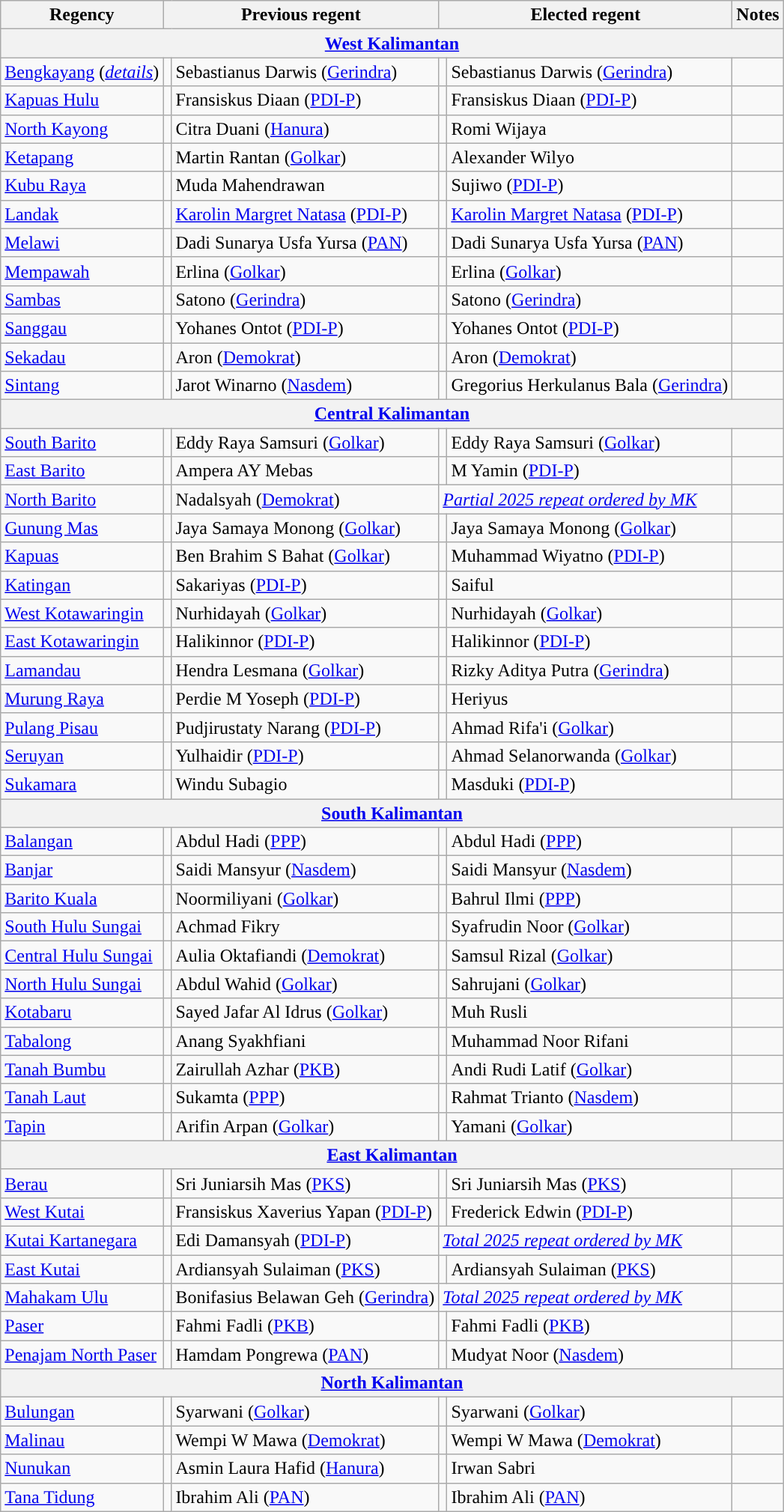<table class="wikitable">
<tr>
<th>Regency</th>
<th colspan=2>Previous regent</th>
<th colspan=2>Elected regent</th>
<th>Notes</th>
</tr>
<tr>
<th colspan=6><a href='#'>West Kalimantan</a></th>
</tr>
<tr>
<td><a href='#'>Bengkayang</a> (<em><a href='#'>details</a></em>)</td>
<td style="background:"></td>
<td>Sebastianus Darwis (<a href='#'>Gerindra</a>)</td>
<td style="background:"></td>
<td>Sebastianus Darwis (<a href='#'>Gerindra</a>)</td>
<td></td>
</tr>
<tr>
<td><a href='#'>Kapuas Hulu</a></td>
<td style="background:"></td>
<td>Fransiskus Diaan (<a href='#'>PDI-P</a>)</td>
<td style="background:"></td>
<td>Fransiskus Diaan (<a href='#'>PDI-P</a>)</td>
<td></td>
</tr>
<tr>
<td><a href='#'>North Kayong</a></td>
<td style="background:"></td>
<td>Citra Duani (<a href='#'>Hanura</a>)</td>
<td style="background:"></td>
<td>Romi Wijaya</td>
<td></td>
</tr>
<tr>
<td><a href='#'>Ketapang</a></td>
<td style="background:"></td>
<td>Martin Rantan (<a href='#'>Golkar</a>)</td>
<td style="background:"></td>
<td>Alexander Wilyo</td>
<td></td>
</tr>
<tr>
<td><a href='#'>Kubu Raya</a></td>
<td style="background:"></td>
<td>Muda Mahendrawan</td>
<td style="background:"></td>
<td>Sujiwo (<a href='#'>PDI-P</a>)</td>
<td></td>
</tr>
<tr>
<td><a href='#'>Landak</a></td>
<td style="background:"></td>
<td><a href='#'>Karolin Margret Natasa</a> (<a href='#'>PDI-P</a>)</td>
<td style="background:"></td>
<td><a href='#'>Karolin Margret Natasa</a> (<a href='#'>PDI-P</a>)</td>
<td></td>
</tr>
<tr>
<td><a href='#'>Melawi</a></td>
<td style="background:"></td>
<td>Dadi Sunarya Usfa Yursa (<a href='#'>PAN</a>)</td>
<td style="background:"></td>
<td>Dadi Sunarya Usfa Yursa (<a href='#'>PAN</a>)</td>
<td></td>
</tr>
<tr>
<td><a href='#'>Mempawah</a></td>
<td style="background:"></td>
<td>Erlina (<a href='#'>Golkar</a>)</td>
<td style="background:"></td>
<td>Erlina (<a href='#'>Golkar</a>)</td>
<td></td>
</tr>
<tr>
<td><a href='#'>Sambas</a></td>
<td style="background:"></td>
<td>Satono (<a href='#'>Gerindra</a>)</td>
<td style="background:"></td>
<td>Satono (<a href='#'>Gerindra</a>)</td>
<td></td>
</tr>
<tr>
<td><a href='#'>Sanggau</a></td>
<td style="background:"></td>
<td>Yohanes Ontot (<a href='#'>PDI-P</a>)</td>
<td style="background:"></td>
<td>Yohanes Ontot (<a href='#'>PDI-P</a>)</td>
<td></td>
</tr>
<tr>
<td><a href='#'>Sekadau</a></td>
<td style="background:"></td>
<td>Aron (<a href='#'>Demokrat</a>)</td>
<td style="background:"></td>
<td>Aron (<a href='#'>Demokrat</a>)</td>
<td></td>
</tr>
<tr>
<td><a href='#'>Sintang</a></td>
<td style="background:"></td>
<td>Jarot Winarno (<a href='#'>Nasdem</a>)</td>
<td style="background:"></td>
<td>Gregorius Herkulanus Bala (<a href='#'>Gerindra</a>)</td>
<td></td>
</tr>
<tr>
<th colspan=6><a href='#'>Central Kalimantan</a></th>
</tr>
<tr>
<td><a href='#'>South Barito</a></td>
<td style="background:"></td>
<td>Eddy Raya Samsuri (<a href='#'>Golkar</a>)</td>
<td style="background:"></td>
<td>Eddy Raya Samsuri (<a href='#'>Golkar</a>)</td>
<td></td>
</tr>
<tr>
<td><a href='#'>East Barito</a></td>
<td style="background:"></td>
<td>Ampera AY Mebas</td>
<td style="background:"></td>
<td>M Yamin (<a href='#'>PDI-P</a>)</td>
<td></td>
</tr>
<tr>
<td><a href='#'>North Barito</a></td>
<td style="background:"></td>
<td>Nadalsyah (<a href='#'>Demokrat</a>)</td>
<td colspan=2><em><a href='#'>Partial 2025 repeat ordered by MK</a></em></td>
<td></td>
</tr>
<tr>
<td><a href='#'>Gunung Mas</a></td>
<td style="background:"></td>
<td>Jaya Samaya Monong (<a href='#'>Golkar</a>)</td>
<td style="background:"></td>
<td>Jaya Samaya Monong (<a href='#'>Golkar</a>)</td>
<td></td>
</tr>
<tr>
<td><a href='#'>Kapuas</a></td>
<td style="background:"></td>
<td>Ben Brahim S Bahat (<a href='#'>Golkar</a>)</td>
<td style="background:"></td>
<td>Muhammad Wiyatno (<a href='#'>PDI-P</a>)</td>
<td></td>
</tr>
<tr>
<td><a href='#'>Katingan</a></td>
<td style="background:"></td>
<td>Sakariyas (<a href='#'>PDI-P</a>)</td>
<td style="background:"></td>
<td>Saiful</td>
<td></td>
</tr>
<tr>
<td><a href='#'>West Kotawaringin</a></td>
<td style="background:"></td>
<td>Nurhidayah (<a href='#'>Golkar</a>)</td>
<td style="background:"></td>
<td>Nurhidayah (<a href='#'>Golkar</a>)</td>
<td></td>
</tr>
<tr>
<td><a href='#'>East Kotawaringin</a></td>
<td style="background:"></td>
<td>Halikinnor (<a href='#'>PDI-P</a>)</td>
<td style="background:"></td>
<td>Halikinnor (<a href='#'>PDI-P</a>)</td>
<td></td>
</tr>
<tr>
<td><a href='#'>Lamandau</a></td>
<td style="background:"></td>
<td>Hendra Lesmana (<a href='#'>Golkar</a>)</td>
<td style="background:"></td>
<td>Rizky Aditya Putra (<a href='#'>Gerindra</a>)</td>
<td></td>
</tr>
<tr>
<td><a href='#'>Murung Raya</a></td>
<td style="background:"></td>
<td>Perdie M Yoseph (<a href='#'>PDI-P</a>)</td>
<td style="background:"></td>
<td>Heriyus</td>
<td></td>
</tr>
<tr>
<td><a href='#'>Pulang Pisau</a></td>
<td style="background:"></td>
<td>Pudjirustaty Narang (<a href='#'>PDI-P</a>)</td>
<td style="background:"></td>
<td>Ahmad Rifa'i (<a href='#'>Golkar</a>)</td>
<td></td>
</tr>
<tr>
<td><a href='#'>Seruyan</a></td>
<td style="background:"></td>
<td>Yulhaidir (<a href='#'>PDI-P</a>)</td>
<td style="background:"></td>
<td>Ahmad Selanorwanda (<a href='#'>Golkar</a>)</td>
<td></td>
</tr>
<tr>
<td><a href='#'>Sukamara</a></td>
<td style="background:"></td>
<td>Windu Subagio</td>
<td style="background:"></td>
<td>Masduki (<a href='#'>PDI-P</a>)</td>
<td></td>
</tr>
<tr>
<th colspan=6><a href='#'>South Kalimantan</a></th>
</tr>
<tr>
<td><a href='#'>Balangan</a></td>
<td style="background:"></td>
<td>Abdul Hadi (<a href='#'>PPP</a>)</td>
<td style="background:"></td>
<td>Abdul Hadi (<a href='#'>PPP</a>)</td>
<td></td>
</tr>
<tr>
<td><a href='#'>Banjar</a></td>
<td style="background:"></td>
<td>Saidi Mansyur (<a href='#'>Nasdem</a>)</td>
<td style="background:"></td>
<td>Saidi Mansyur (<a href='#'>Nasdem</a>)</td>
<td></td>
</tr>
<tr>
<td><a href='#'>Barito Kuala</a></td>
<td style="background:"></td>
<td>Noormiliyani (<a href='#'>Golkar</a>)</td>
<td style="background:"></td>
<td>Bahrul Ilmi (<a href='#'>PPP</a>)</td>
<td></td>
</tr>
<tr>
<td><a href='#'>South Hulu Sungai</a></td>
<td style="background:"></td>
<td>Achmad Fikry</td>
<td style="background:"></td>
<td>Syafrudin Noor (<a href='#'>Golkar</a>)</td>
<td></td>
</tr>
<tr>
<td><a href='#'>Central Hulu Sungai</a></td>
<td style="background:"></td>
<td>Aulia Oktafiandi (<a href='#'>Demokrat</a>)</td>
<td style="background:"></td>
<td>Samsul Rizal (<a href='#'>Golkar</a>)</td>
<td></td>
</tr>
<tr>
<td><a href='#'>North Hulu Sungai</a></td>
<td style="background:"></td>
<td>Abdul Wahid (<a href='#'>Golkar</a>)</td>
<td style="background:"></td>
<td>Sahrujani (<a href='#'>Golkar</a>)</td>
<td></td>
</tr>
<tr>
<td><a href='#'>Kotabaru</a></td>
<td style="background:"></td>
<td>Sayed Jafar Al Idrus (<a href='#'>Golkar</a>)</td>
<td style="background:"></td>
<td>Muh Rusli</td>
<td></td>
</tr>
<tr>
<td><a href='#'>Tabalong</a></td>
<td style="background:"></td>
<td>Anang Syakhfiani</td>
<td style="background:"></td>
<td>Muhammad Noor Rifani</td>
<td></td>
</tr>
<tr>
<td><a href='#'>Tanah Bumbu</a></td>
<td style="background:"></td>
<td>Zairullah Azhar (<a href='#'>PKB</a>)</td>
<td style="background:"></td>
<td>Andi Rudi Latif (<a href='#'>Golkar</a>)</td>
<td></td>
</tr>
<tr>
<td><a href='#'>Tanah Laut</a></td>
<td style="background:"></td>
<td>Sukamta (<a href='#'>PPP</a>)</td>
<td style="background:"></td>
<td>Rahmat Trianto (<a href='#'>Nasdem</a>)</td>
<td></td>
</tr>
<tr>
<td><a href='#'>Tapin</a></td>
<td style="background:"></td>
<td>Arifin Arpan (<a href='#'>Golkar</a>)</td>
<td style="background:"></td>
<td>Yamani (<a href='#'>Golkar</a>)</td>
<td></td>
</tr>
<tr>
<th colspan=6><a href='#'>East Kalimantan</a></th>
</tr>
<tr>
<td><a href='#'>Berau</a></td>
<td style="background:"></td>
<td>Sri Juniarsih Mas (<a href='#'>PKS</a>)</td>
<td style="background:"></td>
<td>Sri Juniarsih Mas (<a href='#'>PKS</a>)</td>
<td></td>
</tr>
<tr>
<td><a href='#'>West Kutai</a></td>
<td style="background:"></td>
<td>Fransiskus Xaverius Yapan (<a href='#'>PDI-P</a>)</td>
<td style="background:"></td>
<td>Frederick Edwin (<a href='#'>PDI-P</a>)</td>
<td></td>
</tr>
<tr>
<td><a href='#'>Kutai Kartanegara</a></td>
<td style="background:"></td>
<td>Edi Damansyah (<a href='#'>PDI-P</a>)</td>
<td colspan=2><em><a href='#'>Total 2025 repeat ordered by MK</a></em></td>
<td></td>
</tr>
<tr>
<td><a href='#'>East Kutai</a></td>
<td style="background:"></td>
<td>Ardiansyah Sulaiman (<a href='#'>PKS</a>)</td>
<td style="background:"></td>
<td>Ardiansyah Sulaiman (<a href='#'>PKS</a>)</td>
<td></td>
</tr>
<tr>
<td><a href='#'>Mahakam Ulu</a></td>
<td style="background:"></td>
<td>Bonifasius Belawan Geh (<a href='#'>Gerindra</a>)</td>
<td colspan=2><em><a href='#'>Total 2025 repeat ordered by MK</a></em></td>
<td></td>
</tr>
<tr>
<td><a href='#'>Paser</a></td>
<td style="background:"></td>
<td>Fahmi Fadli (<a href='#'>PKB</a>)</td>
<td style="background:"></td>
<td>Fahmi Fadli (<a href='#'>PKB</a>)</td>
<td></td>
</tr>
<tr>
<td><a href='#'>Penajam North Paser</a></td>
<td style="background:"></td>
<td>Hamdam Pongrewa (<a href='#'>PAN</a>)</td>
<td style="background:"></td>
<td>Mudyat Noor (<a href='#'>Nasdem</a>)</td>
<td></td>
</tr>
<tr>
<th colspan=6><a href='#'>North Kalimantan</a></th>
</tr>
<tr>
<td><a href='#'>Bulungan</a></td>
<td style="background:"></td>
<td>Syarwani (<a href='#'>Golkar</a>)</td>
<td style="background:"></td>
<td>Syarwani (<a href='#'>Golkar</a>)</td>
<td></td>
</tr>
<tr>
<td><a href='#'>Malinau</a></td>
<td style="background:"></td>
<td>Wempi W Mawa (<a href='#'>Demokrat</a>)</td>
<td style="background:"></td>
<td>Wempi W Mawa (<a href='#'>Demokrat</a>)</td>
<td></td>
</tr>
<tr>
<td><a href='#'>Nunukan</a></td>
<td style="background:"></td>
<td>Asmin Laura Hafid (<a href='#'>Hanura</a>)</td>
<td style="background:"></td>
<td>Irwan Sabri</td>
<td></td>
</tr>
<tr>
<td><a href='#'>Tana Tidung</a></td>
<td style="background:"></td>
<td>Ibrahim Ali (<a href='#'>PAN</a>)</td>
<td style="background:"></td>
<td>Ibrahim Ali (<a href='#'>PAN</a>)</td>
<td></td>
</tr>
</table>
